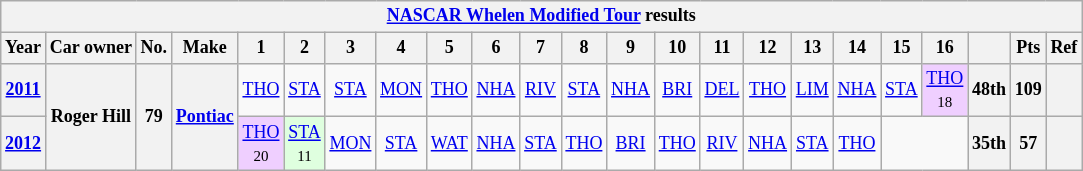<table class="wikitable" style="text-align:center; font-size:75%">
<tr>
<th colspan=25><a href='#'>NASCAR Whelen Modified Tour</a> results</th>
</tr>
<tr>
<th>Year</th>
<th>Car owner</th>
<th>No.</th>
<th>Make</th>
<th>1</th>
<th>2</th>
<th>3</th>
<th>4</th>
<th>5</th>
<th>6</th>
<th>7</th>
<th>8</th>
<th>9</th>
<th>10</th>
<th>11</th>
<th>12</th>
<th>13</th>
<th>14</th>
<th>15</th>
<th>16</th>
<th></th>
<th>Pts</th>
<th>Ref</th>
</tr>
<tr>
<th><a href='#'>2011</a></th>
<th rowspan=2>Roger Hill</th>
<th rowspan=2>79</th>
<th rowspan=2><a href='#'>Pontiac</a></th>
<td><a href='#'>THO</a></td>
<td><a href='#'>STA</a></td>
<td><a href='#'>STA</a></td>
<td><a href='#'>MON</a></td>
<td><a href='#'>THO</a></td>
<td><a href='#'>NHA</a></td>
<td><a href='#'>RIV</a></td>
<td><a href='#'>STA</a></td>
<td><a href='#'>NHA</a></td>
<td><a href='#'>BRI</a></td>
<td><a href='#'>DEL</a></td>
<td><a href='#'>THO</a></td>
<td><a href='#'>LIM</a></td>
<td><a href='#'>NHA</a></td>
<td><a href='#'>STA</a></td>
<td style="background:#EFCFFF;"><a href='#'>THO</a><br><small>18</small></td>
<th>48th</th>
<th>109</th>
<th></th>
</tr>
<tr>
<th><a href='#'>2012</a></th>
<td style="background:#EFCFFF;"><a href='#'>THO</a><br><small>20</small></td>
<td style="background:#DFFFDF;"><a href='#'>STA</a><br><small>11</small></td>
<td><a href='#'>MON</a></td>
<td><a href='#'>STA</a></td>
<td><a href='#'>WAT</a></td>
<td><a href='#'>NHA</a></td>
<td><a href='#'>STA</a></td>
<td><a href='#'>THO</a></td>
<td><a href='#'>BRI</a></td>
<td><a href='#'>THO</a></td>
<td><a href='#'>RIV</a></td>
<td><a href='#'>NHA</a></td>
<td><a href='#'>STA</a></td>
<td><a href='#'>THO</a></td>
<td colspan=2></td>
<th>35th</th>
<th>57</th>
<th></th>
</tr>
</table>
